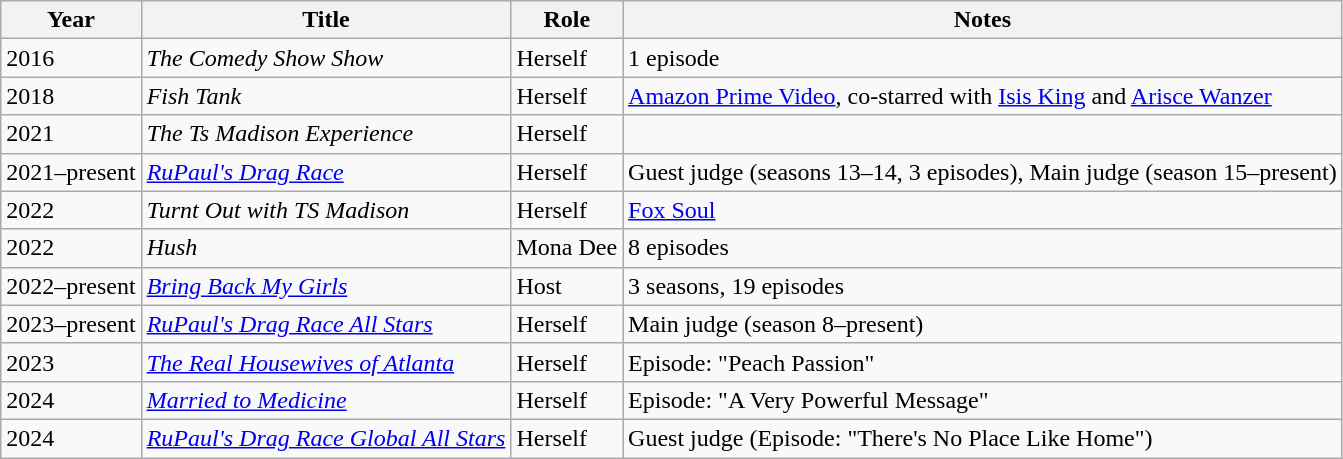<table class="wikitable sortable plainrowheaders">
<tr>
<th>Year</th>
<th>Title</th>
<th>Role</th>
<th>Notes</th>
</tr>
<tr>
<td>2016</td>
<td><em>The Comedy Show Show</em></td>
<td>Herself</td>
<td>1 episode</td>
</tr>
<tr>
<td>2018</td>
<td><em>Fish Tank</em></td>
<td>Herself</td>
<td><a href='#'>Amazon Prime Video</a>, co-starred with <a href='#'>Isis King</a> and <a href='#'>Arisce Wanzer</a></td>
</tr>
<tr>
<td>2021</td>
<td><em>The Ts Madison Experience</em></td>
<td>Herself</td>
<td></td>
</tr>
<tr>
<td>2021–present</td>
<td><em><a href='#'>RuPaul's Drag Race</a></em></td>
<td>Herself</td>
<td>Guest judge (seasons 13–14, 3 episodes), Main judge (season 15–present)</td>
</tr>
<tr>
<td>2022</td>
<td><em>Turnt Out with TS Madison</em></td>
<td>Herself</td>
<td><a href='#'>Fox Soul</a></td>
</tr>
<tr>
<td>2022</td>
<td><em>Hush</em></td>
<td>Mona Dee</td>
<td>8 episodes</td>
</tr>
<tr>
<td>2022–present</td>
<td><em><a href='#'>Bring Back My Girls</a></em></td>
<td>Host</td>
<td>3 seasons, 19 episodes</td>
</tr>
<tr>
<td>2023–present</td>
<td><em><a href='#'>RuPaul's Drag Race All Stars</a></em></td>
<td>Herself</td>
<td>Main judge (season 8–present)</td>
</tr>
<tr>
<td>2023</td>
<td><em><a href='#'>The Real Housewives of Atlanta</a></em></td>
<td>Herself</td>
<td>Episode: "Peach Passion"</td>
</tr>
<tr>
<td>2024</td>
<td><em><a href='#'>Married to Medicine</a></em></td>
<td>Herself</td>
<td>Episode: "A Very Powerful Message"</td>
</tr>
<tr>
<td>2024</td>
<td><em><a href='#'>RuPaul's Drag Race Global All Stars</a></em></td>
<td>Herself</td>
<td>Guest judge (Episode: "There's No Place Like Home")</td>
</tr>
</table>
